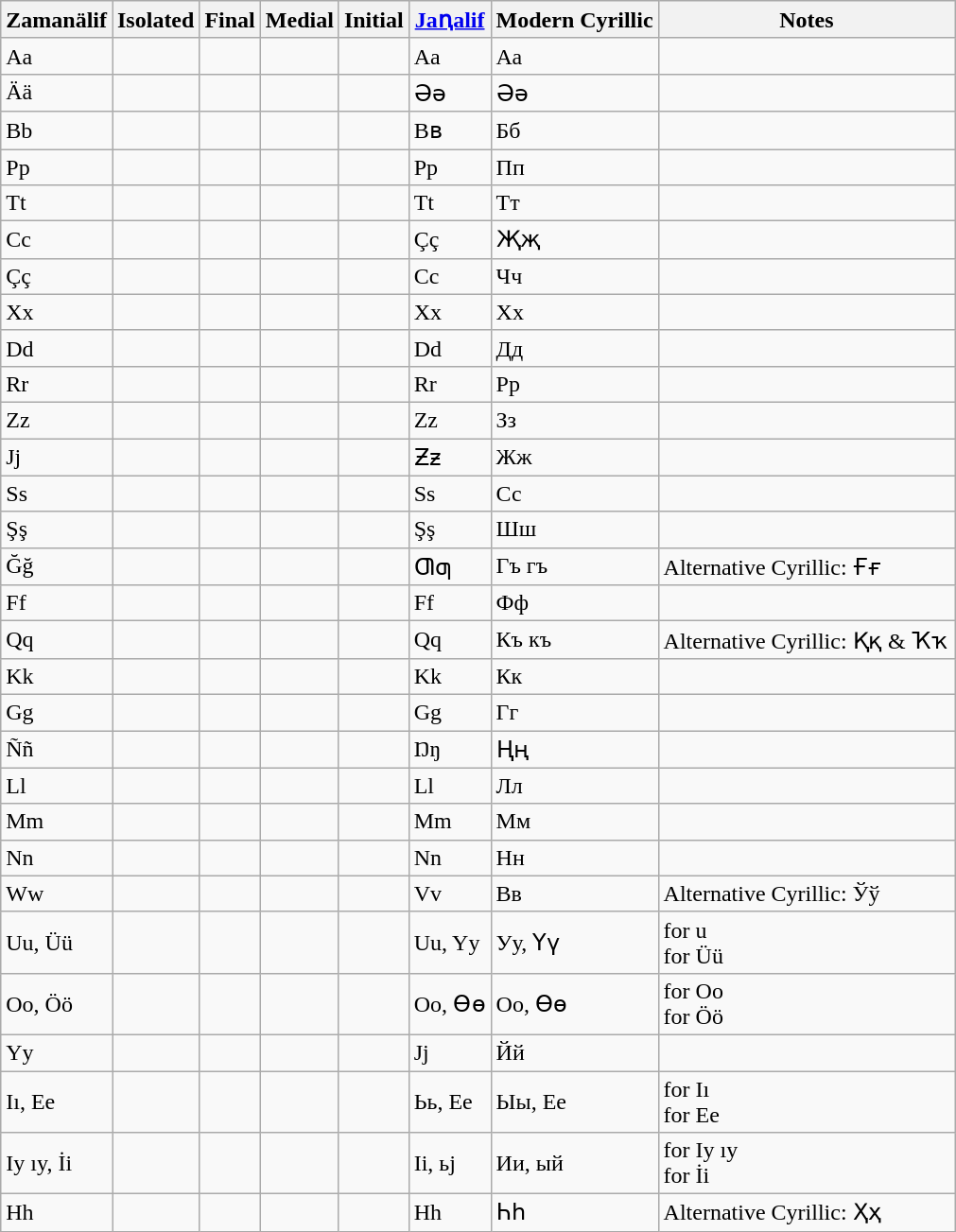<table class="wikitable">
<tr>
<th>Zamanälif</th>
<th>Isolated</th>
<th>Final</th>
<th>Medial</th>
<th>Initial</th>
<th><a href='#'>Jaꞑalif</a></th>
<th>Modern Cyrillic</th>
<th>Notes</th>
</tr>
<tr>
<td>Aa</td>
<td></td>
<td></td>
<td></td>
<td></td>
<td>Aa</td>
<td>Аа</td>
<td></td>
</tr>
<tr>
<td>Ää</td>
<td></td>
<td></td>
<td></td>
<td></td>
<td>Әə</td>
<td>Әә</td>
<td></td>
</tr>
<tr>
<td>Bb</td>
<td></td>
<td></td>
<td></td>
<td></td>
<td>Вʙ</td>
<td>Бб</td>
<td></td>
</tr>
<tr>
<td>Pp</td>
<td></td>
<td></td>
<td></td>
<td></td>
<td>Pp</td>
<td>Пп</td>
<td></td>
</tr>
<tr>
<td>Tt</td>
<td></td>
<td></td>
<td></td>
<td></td>
<td>Tt</td>
<td>Тт</td>
<td></td>
</tr>
<tr>
<td>Cc</td>
<td></td>
<td></td>
<td></td>
<td></td>
<td>Çç</td>
<td>Җҗ</td>
<td></td>
</tr>
<tr>
<td>Çç</td>
<td></td>
<td></td>
<td></td>
<td></td>
<td>Cc</td>
<td>Чч</td>
<td></td>
</tr>
<tr>
<td>Xx</td>
<td></td>
<td></td>
<td></td>
<td></td>
<td>Xx</td>
<td>Хх</td>
<td></td>
</tr>
<tr>
<td>Dd</td>
<td></td>
<td></td>
<td></td>
<td></td>
<td>Dd</td>
<td>Дд</td>
<td></td>
</tr>
<tr>
<td>Rr</td>
<td></td>
<td></td>
<td></td>
<td></td>
<td>Rr</td>
<td>Рр</td>
<td></td>
</tr>
<tr>
<td>Zz</td>
<td></td>
<td></td>
<td></td>
<td></td>
<td>Zz</td>
<td>Зз</td>
<td></td>
</tr>
<tr>
<td>Jj</td>
<td></td>
<td></td>
<td></td>
<td></td>
<td>Ƶƶ</td>
<td>Жж</td>
<td></td>
</tr>
<tr>
<td>Ss</td>
<td></td>
<td></td>
<td></td>
<td></td>
<td>Ss</td>
<td>Сс</td>
<td></td>
</tr>
<tr>
<td>Şş</td>
<td></td>
<td></td>
<td></td>
<td></td>
<td>Şş</td>
<td>Шш</td>
<td></td>
</tr>
<tr>
<td>Ğğ</td>
<td></td>
<td></td>
<td></td>
<td></td>
<td>Ƣƣ</td>
<td>Гъ гъ</td>
<td>Alternative Cyrillic: Ғғ</td>
</tr>
<tr>
<td>Ff</td>
<td></td>
<td></td>
<td></td>
<td></td>
<td>Ff</td>
<td>Фф</td>
<td></td>
</tr>
<tr>
<td>Qq</td>
<td></td>
<td></td>
<td></td>
<td></td>
<td>Qq</td>
<td>Къ къ</td>
<td>Alternative Cyrillic: Ққ & Ҡҡ</td>
</tr>
<tr>
<td>Kk</td>
<td></td>
<td></td>
<td></td>
<td></td>
<td>Kk</td>
<td>Кк</td>
<td></td>
</tr>
<tr>
<td>Gg</td>
<td></td>
<td></td>
<td></td>
<td></td>
<td>Gg</td>
<td>Гг</td>
<td></td>
</tr>
<tr>
<td>Ññ</td>
<td></td>
<td></td>
<td></td>
<td></td>
<td>Ŋŋ</td>
<td>Ңң</td>
<td></td>
</tr>
<tr>
<td>Ll</td>
<td></td>
<td></td>
<td></td>
<td></td>
<td>Ll</td>
<td>Лл</td>
<td></td>
</tr>
<tr>
<td>Mm</td>
<td></td>
<td></td>
<td></td>
<td></td>
<td>Mm</td>
<td>Мм</td>
<td></td>
</tr>
<tr>
<td>Nn</td>
<td></td>
<td></td>
<td></td>
<td></td>
<td>Nn</td>
<td>Нн</td>
<td></td>
</tr>
<tr>
<td>Ww</td>
<td></td>
<td></td>
<td></td>
<td></td>
<td>Vv</td>
<td>Вв</td>
<td>Alternative Cyrillic: Ўў</td>
</tr>
<tr>
<td>Uu, Üü</td>
<td></td>
<td></td>
<td></td>
<td></td>
<td>Uu, Yy</td>
<td>Уу, Үү</td>
<td> for u <br>  for Üü</td>
</tr>
<tr>
<td>Oo, Öö</td>
<td></td>
<td></td>
<td></td>
<td></td>
<td>Oo, Өɵ</td>
<td>Оо, Өө</td>
<td> for Oo <br>  for Öö</td>
</tr>
<tr>
<td>Yy</td>
<td></td>
<td></td>
<td></td>
<td></td>
<td>Jj</td>
<td>Йй</td>
<td></td>
</tr>
<tr>
<td>Iı, Ee</td>
<td></td>
<td></td>
<td></td>
<td></td>
<td>Ьь, Ee</td>
<td>Ыы, Ее</td>
<td> for Iı<br>  for Ee</td>
</tr>
<tr>
<td>Iy ıy, İi</td>
<td></td>
<td></td>
<td></td>
<td></td>
<td>Іi, ьj</td>
<td>Ии, ый</td>
<td> for Iy ıy<br>  for İi</td>
</tr>
<tr>
<td>Hh</td>
<td></td>
<td></td>
<td></td>
<td></td>
<td>Hh</td>
<td>Һһ</td>
<td>Alternative Cyrillic: Ҳҳ</td>
</tr>
</table>
